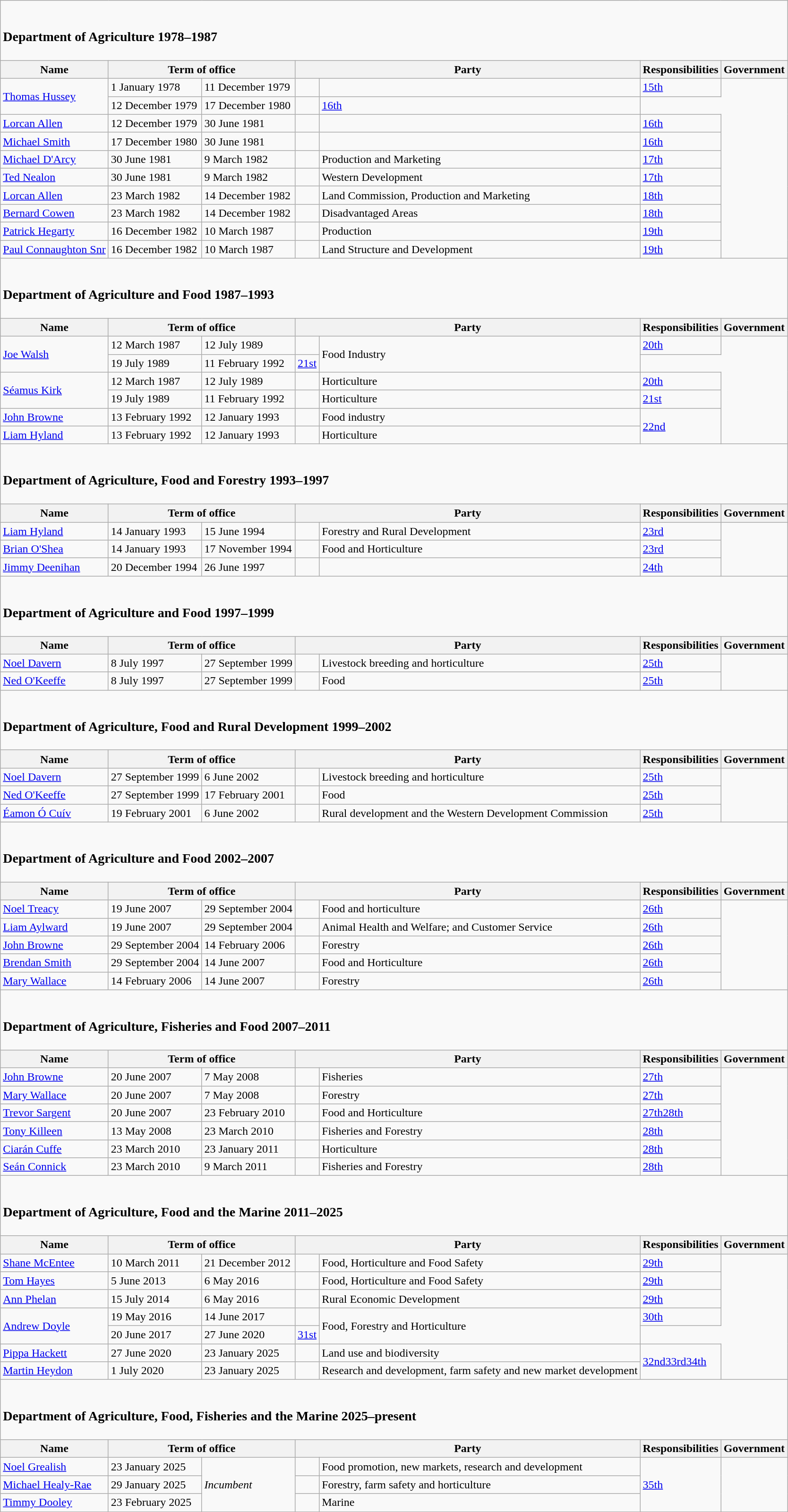<table class="wikitable">
<tr>
<td colspan="7"><br><h3>Department of Agriculture 1978–1987</h3></td>
</tr>
<tr>
<th>Name</th>
<th colspan="2">Term of office</th>
<th colspan="2">Party</th>
<th>Responsibilities</th>
<th>Government</th>
</tr>
<tr>
<td rowspan=2><a href='#'>Thomas Hussey</a></td>
<td>1 January 1978</td>
<td>11 December 1979</td>
<td></td>
<td></td>
<td><a href='#'>15th</a></td>
</tr>
<tr>
<td>12 December 1979</td>
<td>17 December 1980</td>
<td></td>
<td><a href='#'>16th</a></td>
</tr>
<tr>
<td><a href='#'>Lorcan Allen</a></td>
<td>12 December 1979</td>
<td>30 June 1981</td>
<td></td>
<td></td>
<td><a href='#'>16th</a></td>
</tr>
<tr>
<td><a href='#'>Michael Smith</a></td>
<td>17 December 1980</td>
<td>30 June 1981</td>
<td></td>
<td></td>
<td><a href='#'>16th</a></td>
</tr>
<tr>
<td><a href='#'>Michael D'Arcy</a></td>
<td>30 June 1981</td>
<td>9 March 1982</td>
<td></td>
<td>Production and Marketing</td>
<td><a href='#'>17th</a></td>
</tr>
<tr>
<td><a href='#'>Ted Nealon</a></td>
<td>30 June 1981</td>
<td>9 March 1982</td>
<td></td>
<td>Western Development</td>
<td><a href='#'>17th</a></td>
</tr>
<tr>
<td><a href='#'>Lorcan Allen</a></td>
<td>23 March 1982</td>
<td>14 December 1982</td>
<td></td>
<td>Land Commission, Production and Marketing</td>
<td><a href='#'>18th</a></td>
</tr>
<tr>
<td><a href='#'>Bernard Cowen</a></td>
<td>23 March 1982</td>
<td>14 December 1982</td>
<td></td>
<td>Disadvantaged Areas</td>
<td><a href='#'>18th</a></td>
</tr>
<tr>
<td><a href='#'>Patrick Hegarty</a></td>
<td>16 December 1982</td>
<td>10 March 1987</td>
<td></td>
<td>Production</td>
<td><a href='#'>19th</a></td>
</tr>
<tr>
<td><a href='#'>Paul Connaughton Snr</a></td>
<td>16 December 1982</td>
<td>10 March 1987</td>
<td></td>
<td>Land Structure and Development</td>
<td><a href='#'>19th</a></td>
</tr>
<tr>
<td colspan="7"><br><h3>Department of Agriculture and Food 1987–1993</h3></td>
</tr>
<tr>
<th>Name</th>
<th colspan="2">Term of office</th>
<th colspan="2">Party</th>
<th>Responsibilities</th>
<th>Government</th>
</tr>
<tr>
<td rowspan=2><a href='#'>Joe Walsh</a></td>
<td>12 March 1987</td>
<td>12 July 1989</td>
<td></td>
<td rowspan=2>Food Industry</td>
<td><a href='#'>20th</a></td>
</tr>
<tr>
<td>19 July 1989</td>
<td>11 February 1992</td>
<td><a href='#'>21st</a></td>
</tr>
<tr>
<td rowspan=2><a href='#'>Séamus Kirk</a></td>
<td>12 March 1987</td>
<td>12 July 1989</td>
<td></td>
<td>Horticulture</td>
<td><a href='#'>20th</a></td>
</tr>
<tr>
<td>19 July 1989</td>
<td>11 February 1992</td>
<td></td>
<td>Horticulture</td>
<td><a href='#'>21st</a></td>
</tr>
<tr>
<td><a href='#'>John Browne</a></td>
<td>13 February 1992</td>
<td>12 January 1993</td>
<td></td>
<td>Food industry</td>
<td rowspan=2><a href='#'>22nd</a></td>
</tr>
<tr>
<td><a href='#'>Liam Hyland</a></td>
<td>13 February 1992</td>
<td>12 January 1993</td>
<td></td>
<td>Horticulture</td>
</tr>
<tr>
<td colspan="7"><br><h3>Department of Agriculture, Food and Forestry 1993–1997</h3></td>
</tr>
<tr>
<th>Name</th>
<th colspan="2">Term of office</th>
<th colspan="2">Party</th>
<th>Responsibilities</th>
<th>Government</th>
</tr>
<tr>
<td><a href='#'>Liam Hyland</a></td>
<td>14 January 1993</td>
<td>15 June 1994</td>
<td></td>
<td>Forestry and Rural Development</td>
<td><a href='#'>23rd</a></td>
</tr>
<tr>
<td><a href='#'>Brian O'Shea</a></td>
<td>14 January 1993</td>
<td>17 November 1994</td>
<td></td>
<td>Food and Horticulture</td>
<td><a href='#'>23rd</a></td>
</tr>
<tr>
<td><a href='#'>Jimmy Deenihan</a></td>
<td>20 December 1994</td>
<td>26 June 1997</td>
<td></td>
<td></td>
<td><a href='#'>24th</a></td>
</tr>
<tr>
<td colspan="7"><br><h3>Department of Agriculture and Food 1997–1999</h3></td>
</tr>
<tr>
<th>Name</th>
<th colspan="2">Term of office</th>
<th colspan="2">Party</th>
<th>Responsibilities</th>
<th>Government</th>
</tr>
<tr>
<td><a href='#'>Noel Davern</a></td>
<td>8 July 1997</td>
<td>27 September 1999</td>
<td></td>
<td>Livestock breeding and horticulture</td>
<td><a href='#'>25th</a></td>
</tr>
<tr>
<td><a href='#'>Ned O'Keeffe</a></td>
<td>8 July 1997</td>
<td>27 September 1999</td>
<td></td>
<td>Food</td>
<td><a href='#'>25th</a></td>
</tr>
<tr>
<td colspan="7"><br><h3>Department of Agriculture, Food and Rural Development 1999–2002</h3></td>
</tr>
<tr>
<th>Name</th>
<th colspan="2">Term of office</th>
<th colspan="2">Party</th>
<th>Responsibilities</th>
<th>Government</th>
</tr>
<tr>
<td><a href='#'>Noel Davern</a></td>
<td>27 September 1999</td>
<td>6 June 2002</td>
<td></td>
<td>Livestock breeding and horticulture</td>
<td><a href='#'>25th</a></td>
</tr>
<tr>
<td><a href='#'>Ned O'Keeffe</a></td>
<td>27 September 1999</td>
<td>17 February 2001</td>
<td></td>
<td>Food</td>
<td><a href='#'>25th</a></td>
</tr>
<tr>
<td><a href='#'>Éamon Ó Cuív</a></td>
<td>19 February 2001</td>
<td>6 June 2002</td>
<td></td>
<td>Rural development and the Western Development Commission</td>
<td><a href='#'>25th</a></td>
</tr>
<tr>
<td colspan="7"><br><h3>Department of Agriculture and Food 2002–2007</h3></td>
</tr>
<tr>
<th>Name</th>
<th colspan="2">Term of office</th>
<th colspan="2">Party</th>
<th>Responsibilities</th>
<th>Government</th>
</tr>
<tr>
<td><a href='#'>Noel Treacy</a></td>
<td>19 June 2007</td>
<td>29 September 2004</td>
<td></td>
<td>Food and horticulture</td>
<td><a href='#'>26th</a></td>
</tr>
<tr>
<td><a href='#'>Liam Aylward</a></td>
<td>19 June 2007</td>
<td>29 September 2004</td>
<td></td>
<td>Animal Health and Welfare; and Customer Service</td>
<td><a href='#'>26th</a></td>
</tr>
<tr>
<td><a href='#'>John Browne</a></td>
<td>29 September 2004</td>
<td>14 February 2006</td>
<td></td>
<td>Forestry</td>
<td><a href='#'>26th</a></td>
</tr>
<tr>
<td><a href='#'>Brendan Smith</a></td>
<td>29 September 2004</td>
<td>14 June 2007</td>
<td></td>
<td>Food and Horticulture</td>
<td><a href='#'>26th</a></td>
</tr>
<tr>
<td><a href='#'>Mary Wallace</a></td>
<td>14 February 2006</td>
<td>14 June 2007</td>
<td></td>
<td>Forestry</td>
<td><a href='#'>26th</a></td>
</tr>
<tr>
<td colspan="7"><br><h3>Department of Agriculture, Fisheries and Food 2007–2011</h3></td>
</tr>
<tr>
<th>Name</th>
<th colspan="2">Term of office</th>
<th colspan="2">Party</th>
<th>Responsibilities</th>
<th>Government</th>
</tr>
<tr>
<td><a href='#'>John Browne</a></td>
<td>20 June 2007</td>
<td>7 May 2008</td>
<td></td>
<td>Fisheries</td>
<td><a href='#'>27th</a></td>
</tr>
<tr>
<td><a href='#'>Mary Wallace</a></td>
<td>20 June 2007</td>
<td>7 May 2008</td>
<td></td>
<td>Forestry</td>
<td><a href='#'>27th</a></td>
</tr>
<tr>
<td><a href='#'>Trevor Sargent</a></td>
<td>20 June 2007</td>
<td>23 February 2010</td>
<td></td>
<td>Food and Horticulture</td>
<td><a href='#'>27th</a><a href='#'>28th</a></td>
</tr>
<tr>
<td><a href='#'>Tony Killeen</a></td>
<td>13 May 2008</td>
<td>23 March 2010</td>
<td></td>
<td>Fisheries and Forestry</td>
<td><a href='#'>28th</a></td>
</tr>
<tr>
<td><a href='#'>Ciarán Cuffe</a></td>
<td>23 March 2010</td>
<td>23 January 2011</td>
<td></td>
<td>Horticulture</td>
<td><a href='#'>28th</a></td>
</tr>
<tr>
<td><a href='#'>Seán Connick</a></td>
<td>23 March 2010</td>
<td>9 March 2011</td>
<td></td>
<td>Fisheries and Forestry</td>
<td><a href='#'>28th</a></td>
</tr>
<tr>
<td colspan="7"><br><h3>Department of Agriculture, Food and the Marine 2011–2025</h3></td>
</tr>
<tr>
<th>Name</th>
<th colspan="2">Term of office</th>
<th colspan="2">Party</th>
<th>Responsibilities</th>
<th>Government</th>
</tr>
<tr>
<td><a href='#'>Shane McEntee</a></td>
<td>10 March 2011</td>
<td>21 December 2012</td>
<td></td>
<td>Food, Horticulture and Food Safety</td>
<td><a href='#'>29th</a></td>
</tr>
<tr>
<td><a href='#'>Tom Hayes</a></td>
<td>5 June 2013</td>
<td>6 May 2016</td>
<td></td>
<td>Food, Horticulture and Food Safety</td>
<td><a href='#'>29th</a></td>
</tr>
<tr>
<td><a href='#'>Ann Phelan</a></td>
<td>15 July 2014</td>
<td>6 May 2016</td>
<td></td>
<td>Rural Economic Development</td>
<td><a href='#'>29th</a></td>
</tr>
<tr>
<td rowspan=2><a href='#'>Andrew Doyle</a></td>
<td>19 May 2016</td>
<td>14 June 2017</td>
<td></td>
<td rowspan=2>Food, Forestry and Horticulture</td>
<td><a href='#'>30th</a></td>
</tr>
<tr>
<td>20 June 2017</td>
<td>27 June 2020</td>
<td><a href='#'>31st</a></td>
</tr>
<tr>
<td><a href='#'>Pippa Hackett</a></td>
<td>27 June 2020</td>
<td>23 January 2025</td>
<td></td>
<td>Land use and biodiversity</td>
<td rowspan=2><a href='#'>32nd</a><a href='#'>33rd</a><a href='#'>34th</a></td>
</tr>
<tr>
<td><a href='#'>Martin Heydon</a></td>
<td>1 July 2020</td>
<td>23 January 2025</td>
<td></td>
<td>Research and development, farm safety and new market development</td>
</tr>
<tr>
<td colspan="7"><br><h3>Department of Agriculture, Food, Fisheries and the Marine 2025–present</h3></td>
</tr>
<tr>
<th>Name</th>
<th colspan="2">Term of office</th>
<th colspan="2">Party</th>
<th>Responsibilities</th>
<th>Government</th>
</tr>
<tr>
<td><a href='#'>Noel Grealish</a></td>
<td>23 January 2025</td>
<td rowspan=3><em>Incumbent</em></td>
<td></td>
<td>Food promotion, new markets, research and development</td>
<td rowspan=3><a href='#'>35th</a></td>
</tr>
<tr>
<td><a href='#'>Michael Healy-Rae</a></td>
<td>29 January 2025</td>
<td></td>
<td>Forestry, farm safety and horticulture</td>
</tr>
<tr>
<td><a href='#'>Timmy Dooley</a></td>
<td>23 February 2025</td>
<td></td>
<td>Marine</td>
</tr>
</table>
